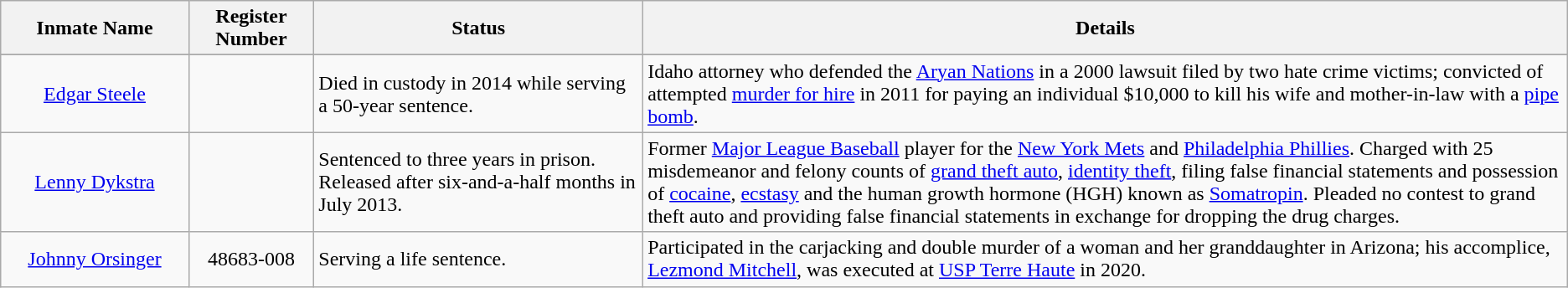<table class="wikitable sortable">
<tr>
<th width=12%>Inmate Name</th>
<th width=8%>Register Number</th>
<th width=21%>Status</th>
<th width=59%>Details</th>
</tr>
<tr>
</tr>
<tr>
<td style="text-align:center;"><a href='#'>Edgar Steele</a></td>
<td style="text-align:center;"></td>
<td>Died in custody in 2014 while serving a 50-year sentence.</td>
<td>Idaho attorney who defended the <a href='#'>Aryan Nations</a> in a 2000 lawsuit filed by two hate crime victims; convicted of attempted <a href='#'>murder for hire</a> in 2011 for paying an individual $10,000 to kill his wife and mother-in-law with a <a href='#'>pipe bomb</a>.</td>
</tr>
<tr>
<td style="text-align:center;"><a href='#'>Lenny Dykstra</a></td>
<td style="text-align:center;"></td>
<td>Sentenced to three years in prison. Released after six-and-a-half months in July 2013.</td>
<td>Former <a href='#'>Major League Baseball</a> player for the <a href='#'>New York Mets</a> and <a href='#'>Philadelphia Phillies</a>. Charged with 25 misdemeanor and felony counts of <a href='#'>grand theft auto</a>, <a href='#'>identity theft</a>, filing false financial statements and possession of <a href='#'>cocaine</a>, <a href='#'>ecstasy</a> and the human growth hormone (HGH) known as <a href='#'>Somatropin</a>. Pleaded no contest to grand theft auto and providing false financial statements in exchange for dropping the drug charges.</td>
</tr>
<tr>
<td style="text-align:center;"><a href='#'>Johnny Orsinger</a></td>
<td style="text-align:center;">48683-008</td>
<td>Serving a life sentence.</td>
<td>Participated in the carjacking and double murder of a woman and her granddaughter in Arizona; his accomplice, <a href='#'>Lezmond Mitchell</a>, was executed at <a href='#'>USP Terre Haute</a> in 2020.</td>
</tr>
</table>
